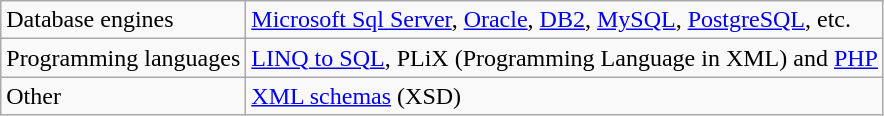<table class="wikitable" border="1" margin>
<tr>
<td>Database engines</td>
<td><a href='#'>Microsoft Sql Server</a>, <a href='#'>Oracle</a>, <a href='#'>DB2</a>, <a href='#'>MySQL</a>, <a href='#'>PostgreSQL</a>, etc.</td>
</tr>
<tr>
<td>Programming languages</td>
<td><a href='#'>LINQ to SQL</a>, PLiX (Programming Language in XML) and <a href='#'>PHP</a></td>
</tr>
<tr>
<td>Other</td>
<td><a href='#'>XML schemas</a> (XSD)</td>
</tr>
</table>
